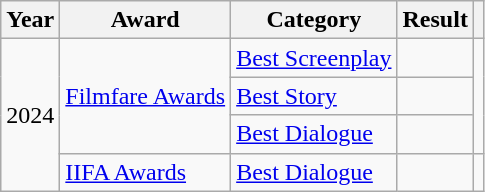<table class="wikitable">
<tr>
<th>Year</th>
<th>Award</th>
<th>Category</th>
<th>Result</th>
<th></th>
</tr>
<tr>
<td rowspan="4">2024</td>
<td rowspan="3"><a href='#'>Filmfare Awards</a></td>
<td><a href='#'>Best Screenplay</a></td>
<td></td>
<td rowspan="3"></td>
</tr>
<tr>
<td><a href='#'>Best Story</a></td>
<td></td>
</tr>
<tr>
<td><a href='#'>Best Dialogue</a></td>
<td></td>
</tr>
<tr>
<td><a href='#'>IIFA Awards</a></td>
<td><a href='#'>Best Dialogue</a></td>
<td></td>
<td></td>
</tr>
</table>
